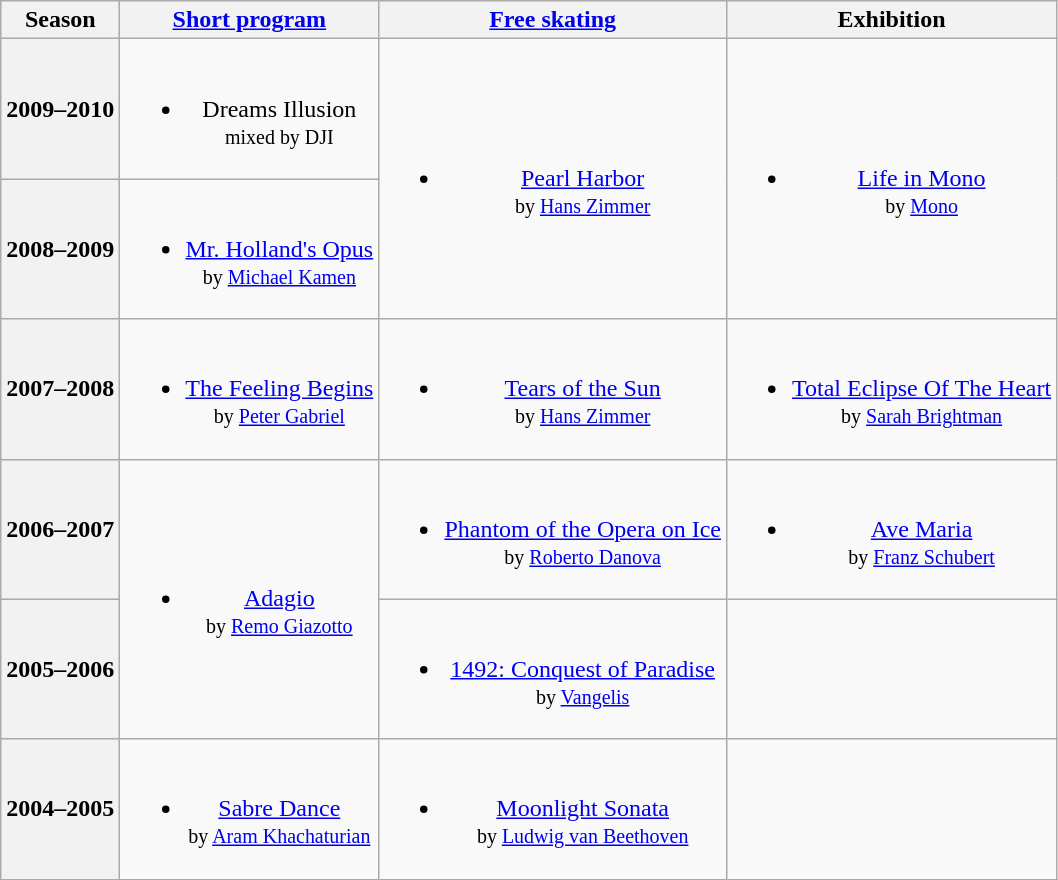<table class="wikitable" style="text-align:center">
<tr>
<th>Season</th>
<th><a href='#'>Short program</a></th>
<th><a href='#'>Free skating</a></th>
<th>Exhibition</th>
</tr>
<tr>
<th>2009–2010 <br> </th>
<td><br><ul><li>Dreams Illusion <br><small>mixed by DJI </small></li></ul></td>
<td rowspan=2><br><ul><li><a href='#'>Pearl Harbor</a> <br><small> by <a href='#'>Hans Zimmer</a> </small></li></ul></td>
<td rowspan=2><br><ul><li><a href='#'>Life in Mono</a> <br><small> by <a href='#'>Mono</a> </small></li></ul></td>
</tr>
<tr>
<th>2008–2009 <br> </th>
<td><br><ul><li><a href='#'>Mr. Holland's Opus</a> <br><small> by <a href='#'>Michael Kamen</a></small></li></ul></td>
</tr>
<tr>
<th>2007–2008 <br> </th>
<td><br><ul><li><a href='#'>The Feeling Begins</a> <br><small> by <a href='#'>Peter Gabriel</a></small></li></ul></td>
<td><br><ul><li><a href='#'>Tears of the Sun</a> <br><small> by <a href='#'>Hans Zimmer</a> </small></li></ul></td>
<td><br><ul><li><a href='#'>Total Eclipse Of The Heart</a> <br><small> by <a href='#'>Sarah Brightman</a> </small></li></ul></td>
</tr>
<tr>
<th>2006–2007 <br> </th>
<td rowspan=2><br><ul><li><a href='#'>Adagio</a> <br><small> by <a href='#'>Remo Giazotto</a></small></li></ul></td>
<td><br><ul><li><a href='#'>Phantom of the Opera on Ice</a> <br><small> by <a href='#'>Roberto Danova</a> </small></li></ul></td>
<td><br><ul><li><a href='#'>Ave Maria</a><br><small> by <a href='#'>Franz Schubert</a></small></li></ul></td>
</tr>
<tr>
<th>2005–2006 <br> </th>
<td><br><ul><li><a href='#'>1492: Conquest of Paradise</a> <br><small> by <a href='#'>Vangelis</a> </small></li></ul></td>
<td></td>
</tr>
<tr>
<th>2004–2005 <br> </th>
<td><br><ul><li><a href='#'>Sabre Dance</a> <br><small> by <a href='#'>Aram Khachaturian</a></small></li></ul></td>
<td><br><ul><li><a href='#'>Moonlight Sonata</a> <br><small> by <a href='#'>Ludwig van Beethoven</a> </small></li></ul></td>
<td></td>
</tr>
</table>
